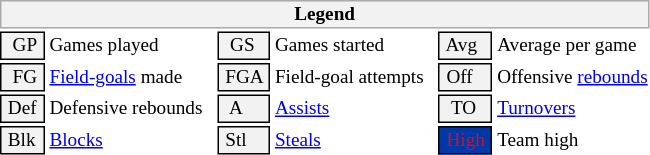<table class="toccolours" style="font-size: 80%; white-space: nowrap;">
<tr>
<th colspan="6" style="background-color: #F2F2F2; border: 1px solid #AAAAAA;">Legend</th>
</tr>
<tr>
<td style="background-color: #F2F2F2; border: 1px solid black;">  GP </td>
<td>Games played</td>
<td style="background-color: #F2F2F2; border: 1px solid black">  GS </td>
<td>Games started</td>
<td style="background-color: #F2F2F2; border: 1px solid black"> Avg </td>
<td>Average per game</td>
</tr>
<tr>
<td style="background-color: #F2F2F2; border: 1px solid black">  FG </td>
<td style="padding-right: 8px"><a href='#'>Field-goals</a> made</td>
<td style="background-color: #F2F2F2; border: 1px solid black"> FGA </td>
<td style="padding-right: 8px">Field-goal attempts</td>
<td style="background-color: #F2F2F2; border: 1px solid black;"> Off </td>
<td>Offensive <a href='#'>rebounds</a></td>
</tr>
<tr>
<td style="background-color: #F2F2F2; border: 1px solid black;"> Def </td>
<td style="padding-right: 8px">Defensive rebounds</td>
<td style="background-color: #F2F2F2; border: 1px solid black">  A </td>
<td style="padding-right: 8px"><a href='#'>Assists</a></td>
<td style="background-color: #F2F2F2; border: 1px solid black">  TO</td>
<td><a href='#'>Turnovers</a></td>
</tr>
<tr>
<td style="background-color: #F2F2F2; border: 1px solid black;"> Blk </td>
<td><a href='#'>Blocks</a></td>
<td style="background-color: #F2F2F2; border: 1px solid black"> Stl </td>
<td><a href='#'>Steals</a></td>
<td style="background:#0038A8; color:#CE1126;; border: 1px solid black"> High </td>
<td>Team high</td>
</tr>
<tr>
</tr>
</table>
